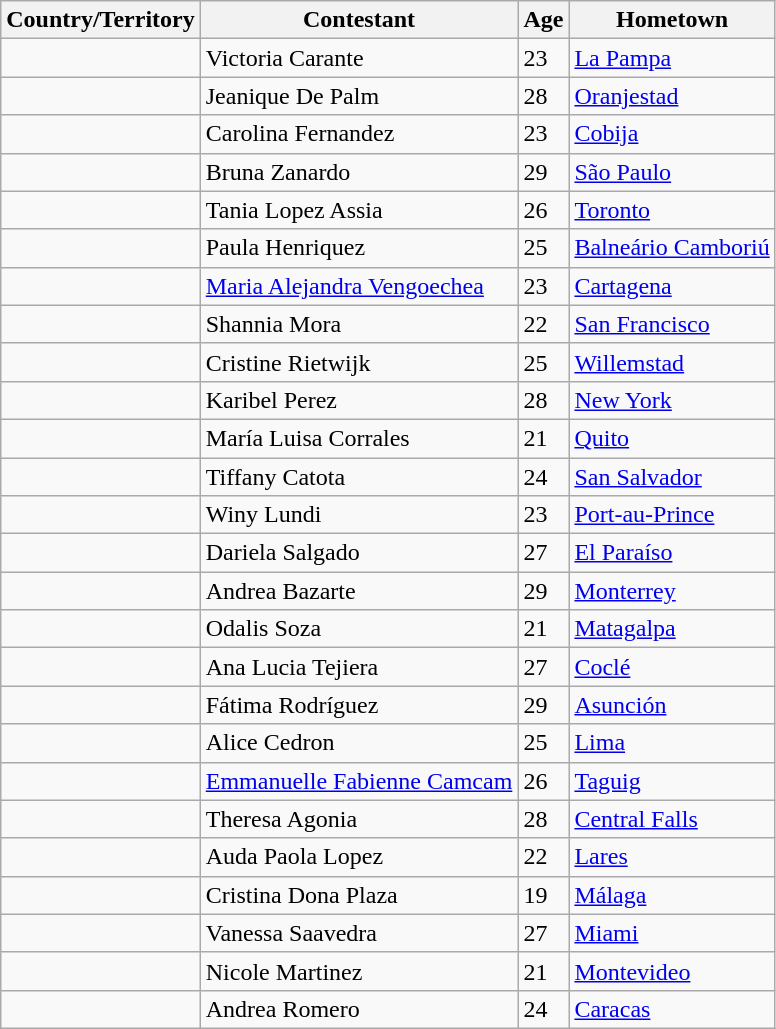<table class="wikitable sortable" style="font_size: 95%;">
<tr>
<th>Country/Territory</th>
<th>Contestant</th>
<th>Age</th>
<th>Hometown</th>
</tr>
<tr>
<td></td>
<td>Victoria Carante</td>
<td>23</td>
<td><a href='#'>La Pampa</a></td>
</tr>
<tr>
<td></td>
<td>Jeanique De Palm</td>
<td>28</td>
<td><a href='#'>Oranjestad</a></td>
</tr>
<tr>
<td></td>
<td>Carolina Fernandez</td>
<td>23</td>
<td><a href='#'>Cobija</a></td>
</tr>
<tr>
<td></td>
<td>Bruna Zanardo</td>
<td>29</td>
<td><a href='#'>São Paulo</a></td>
</tr>
<tr>
<td></td>
<td>Tania Lopez Assia</td>
<td>26</td>
<td><a href='#'>Toronto</a></td>
</tr>
<tr>
<td></td>
<td>Paula Henriquez</td>
<td>25</td>
<td><a href='#'>Balneário Camboriú</a></td>
</tr>
<tr>
<td></td>
<td><a href='#'>Maria Alejandra Vengoechea</a></td>
<td>23</td>
<td><a href='#'>Cartagena</a></td>
</tr>
<tr>
<td></td>
<td>Shannia Mora</td>
<td>22</td>
<td><a href='#'>San Francisco</a></td>
</tr>
<tr>
<td></td>
<td>Cristine Rietwijk</td>
<td>25</td>
<td><a href='#'>Willemstad</a></td>
</tr>
<tr>
<td></td>
<td>Karibel Perez</td>
<td>28</td>
<td><a href='#'>New York</a></td>
</tr>
<tr>
<td></td>
<td>María Luisa Corrales</td>
<td>21</td>
<td><a href='#'>Quito</a></td>
</tr>
<tr>
<td></td>
<td>Tiffany Catota</td>
<td>24</td>
<td><a href='#'>San Salvador</a></td>
</tr>
<tr>
<td></td>
<td>Winy Lundi</td>
<td>23</td>
<td><a href='#'>Port-au-Prince</a></td>
</tr>
<tr>
<td></td>
<td>Dariela Salgado</td>
<td>27</td>
<td><a href='#'>El Paraíso</a></td>
</tr>
<tr>
<td></td>
<td>Andrea Bazarte</td>
<td>29</td>
<td><a href='#'>Monterrey</a></td>
</tr>
<tr>
<td></td>
<td>Odalis Soza</td>
<td>21</td>
<td><a href='#'>Matagalpa</a></td>
</tr>
<tr>
<td></td>
<td>Ana Lucia Tejiera</td>
<td>27</td>
<td><a href='#'>Coclé</a></td>
</tr>
<tr>
<td></td>
<td>Fátima Rodríguez</td>
<td>29</td>
<td><a href='#'>Asunción</a></td>
</tr>
<tr>
<td></td>
<td>Alice Cedron</td>
<td>25</td>
<td><a href='#'>Lima</a></td>
</tr>
<tr>
<td></td>
<td><a href='#'>Emmanuelle Fabienne Camcam</a></td>
<td>26</td>
<td><a href='#'>Taguig</a></td>
</tr>
<tr>
<td></td>
<td>Theresa Agonia</td>
<td>28</td>
<td><a href='#'>Central Falls</a></td>
</tr>
<tr>
<td></td>
<td>Auda Paola Lopez</td>
<td>22</td>
<td><a href='#'>Lares</a></td>
</tr>
<tr>
<td></td>
<td>Cristina Dona Plaza</td>
<td>19</td>
<td><a href='#'>Málaga</a></td>
</tr>
<tr>
<td></td>
<td>Vanessa Saavedra</td>
<td>27</td>
<td><a href='#'>Miami</a></td>
</tr>
<tr>
<td></td>
<td>Nicole Martinez</td>
<td>21</td>
<td><a href='#'>Montevideo</a></td>
</tr>
<tr>
<td></td>
<td>Andrea Romero</td>
<td>24</td>
<td><a href='#'>Caracas</a></td>
</tr>
</table>
